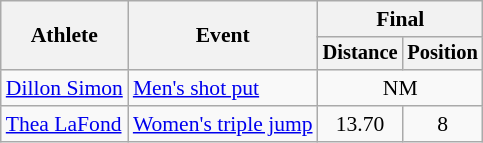<table class=wikitable style="font-size:90%">
<tr>
<th rowspan="2">Athlete</th>
<th rowspan="2">Event</th>
<th colspan="2">Final</th>
</tr>
<tr style="font-size:95%">
<th>Distance</th>
<th>Position</th>
</tr>
<tr align=center>
<td align=left><a href='#'>Dillon Simon</a></td>
<td align=left><a href='#'>Men's shot put</a></td>
<td colspan=2>NM</td>
</tr>
<tr align=center>
<td align=left><a href='#'>Thea LaFond</a></td>
<td align=left><a href='#'>Women's triple jump</a></td>
<td>13.70</td>
<td>8</td>
</tr>
</table>
